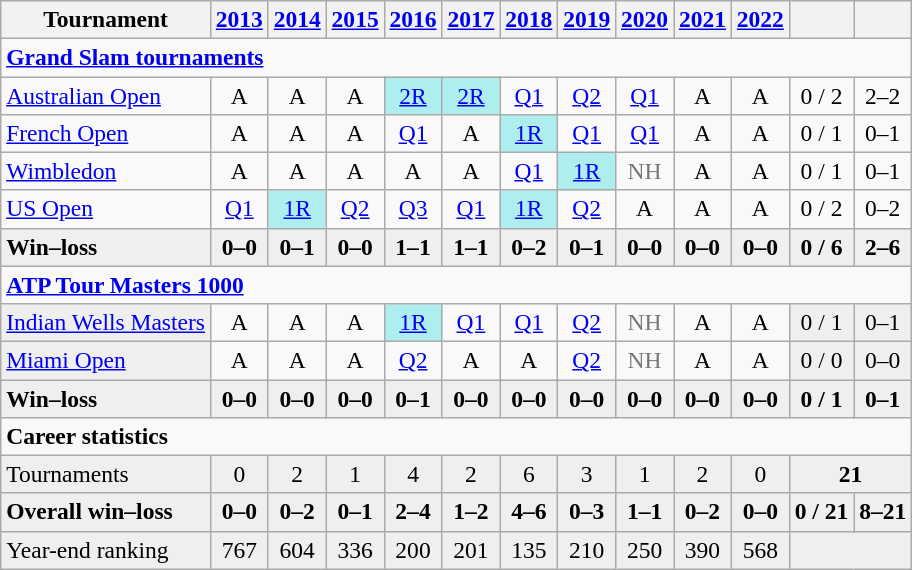<table class=wikitable style=text-align:center;font-size:98%>
<tr>
<th>Tournament</th>
<th><a href='#'>2013</a></th>
<th><a href='#'>2014</a></th>
<th><a href='#'>2015</a></th>
<th><a href='#'>2016</a></th>
<th><a href='#'>2017</a></th>
<th><a href='#'>2018</a></th>
<th><a href='#'>2019</a></th>
<th><a href='#'>2020</a></th>
<th><a href='#'>2021</a></th>
<th><a href='#'>2022</a></th>
<th></th>
<th></th>
</tr>
<tr>
<td colspan=13 style=text-align:left><a href='#'><strong>Grand Slam tournaments</strong></a></td>
</tr>
<tr>
<td align=left><a href='#'>Australian Open</a></td>
<td>A</td>
<td>A</td>
<td>A</td>
<td bgcolor=afeeee><a href='#'>2R</a></td>
<td bgcolor=afeeee><a href='#'>2R</a></td>
<td><a href='#'>Q1</a></td>
<td><a href='#'>Q2</a></td>
<td><a href='#'>Q1</a></td>
<td>A</td>
<td>A</td>
<td>0 / 2</td>
<td>2–2</td>
</tr>
<tr>
<td align=left><a href='#'>French Open</a></td>
<td>A</td>
<td>A</td>
<td>A</td>
<td><a href='#'>Q1</a></td>
<td>A</td>
<td bgcolor=afeeee><a href='#'>1R</a></td>
<td><a href='#'>Q1</a></td>
<td><a href='#'>Q1</a></td>
<td>A</td>
<td>A</td>
<td>0 / 1</td>
<td>0–1</td>
</tr>
<tr>
<td align=left><a href='#'>Wimbledon</a></td>
<td>A</td>
<td>A</td>
<td>A</td>
<td>A</td>
<td>A</td>
<td><a href='#'>Q1</a></td>
<td bgcolor=afeeee><a href='#'>1R</a></td>
<td style=color:#767676>NH</td>
<td>A</td>
<td>A</td>
<td>0 / 1</td>
<td>0–1</td>
</tr>
<tr>
<td align=left><a href='#'>US Open</a></td>
<td><a href='#'>Q1</a></td>
<td bgcolor=afeeee><a href='#'>1R</a></td>
<td><a href='#'>Q2</a></td>
<td><a href='#'>Q3</a></td>
<td><a href='#'>Q1</a></td>
<td bgcolor=afeeee><a href='#'>1R</a></td>
<td><a href='#'>Q2</a></td>
<td>A</td>
<td>A</td>
<td>A</td>
<td>0 / 2</td>
<td>0–2</td>
</tr>
<tr style=font-weight:bold;background:#efefef>
<td style=text-align:left>Win–loss</td>
<td>0–0</td>
<td>0–1</td>
<td>0–0</td>
<td>1–1</td>
<td>1–1</td>
<td>0–2</td>
<td>0–1</td>
<td>0–0</td>
<td>0–0</td>
<td>0–0</td>
<td>0 / 6</td>
<td>2–6</td>
</tr>
<tr>
<td colspan="13" style="text-align:left"><strong><a href='#'>ATP Tour Masters 1000</a></strong></td>
</tr>
<tr>
<td bgcolor=efefef align=left><a href='#'>Indian Wells Masters</a></td>
<td>A</td>
<td>A</td>
<td>A</td>
<td bgcolor=afeeee><a href='#'>1R</a></td>
<td><a href='#'>Q1</a></td>
<td><a href='#'>Q1</a></td>
<td><a href='#'>Q2</a></td>
<td style=color:#767676>NH</td>
<td>A</td>
<td>A</td>
<td bgcolor=efefef>0 / 1</td>
<td bgcolor=efefef>0–1</td>
</tr>
<tr>
<td bgcolor=efefef align=left><a href='#'>Miami Open</a></td>
<td>A</td>
<td>A</td>
<td>A</td>
<td><a href='#'>Q2</a></td>
<td>A</td>
<td>A</td>
<td><a href='#'>Q2</a></td>
<td style=color:#767676>NH</td>
<td>A</td>
<td>A</td>
<td bgcolor=efefef>0 / 0</td>
<td bgcolor=efefef>0–0</td>
</tr>
<tr style=font-weight:bold;background:#efefef>
<td style=text-align:left>Win–loss</td>
<td>0–0</td>
<td>0–0</td>
<td>0–0</td>
<td>0–1</td>
<td>0–0</td>
<td>0–0</td>
<td>0–0</td>
<td>0–0</td>
<td>0–0</td>
<td>0–0</td>
<td bgcolor=efefef>0 / 1</td>
<td bgcolor=efefef>0–1</td>
</tr>
<tr>
<td colspan=13 style=text-align:left><strong>Career statistics</strong></td>
</tr>
<tr bgcolor=efefef>
<td align=left>Tournaments</td>
<td>0</td>
<td>2</td>
<td>1</td>
<td>4</td>
<td>2</td>
<td>6</td>
<td>3</td>
<td>1</td>
<td>2</td>
<td>0</td>
<td colspan="2"><strong>21</strong></td>
</tr>
<tr style=font-weight:bold;background:#efefef>
<td style=text-align:left>Overall win–loss</td>
<td>0–0</td>
<td>0–2</td>
<td>0–1</td>
<td>2–4</td>
<td>1–2</td>
<td>4–6</td>
<td>0–3</td>
<td>1–1</td>
<td>0–2</td>
<td>0–0</td>
<td>0 / 21</td>
<td>8–21</td>
</tr>
<tr bgcolor=efefef>
<td align=left>Year-end ranking</td>
<td>767</td>
<td>604</td>
<td>336</td>
<td>200</td>
<td>201</td>
<td>135</td>
<td>210</td>
<td>250</td>
<td>390</td>
<td>568</td>
<td colspan=2><strong></strong></td>
</tr>
</table>
